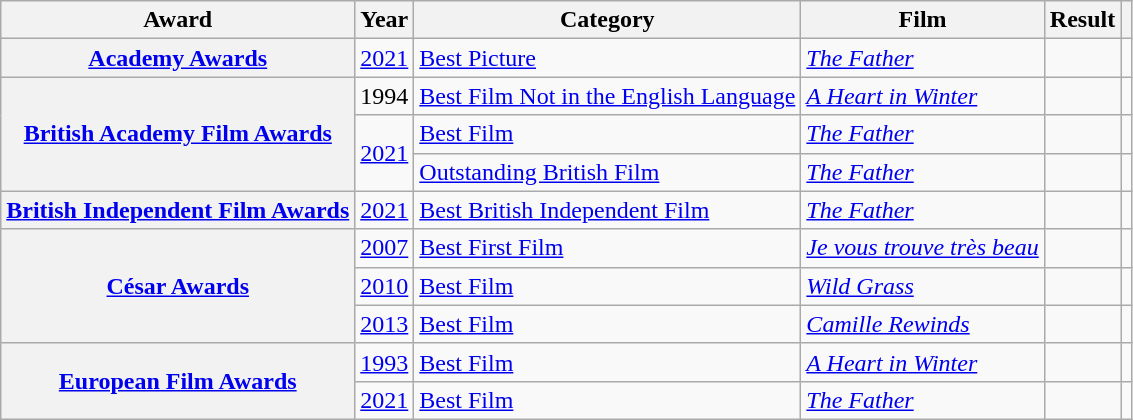<table class="wikitable sortable plainrowheaders">
<tr>
<th>Award</th>
<th>Year</th>
<th>Category</th>
<th>Film</th>
<th>Result</th>
<th></th>
</tr>
<tr>
<th scope="row"><a href='#'>Academy Awards</a></th>
<td><a href='#'>2021</a></td>
<td><a href='#'>Best Picture</a></td>
<td><em><a href='#'>The Father</a></em></td>
<td></td>
<td style="text-align:center;"></td>
</tr>
<tr>
<th scope="row" rowspan="3"><a href='#'>British Academy Film Awards</a></th>
<td>1994</td>
<td><a href='#'>Best Film Not in the English Language</a></td>
<td><em><a href='#'>A Heart in Winter</a></em></td>
<td></td>
<td style="text-align:center;"></td>
</tr>
<tr>
<td rowspan="2"><a href='#'>2021</a></td>
<td><a href='#'>Best Film</a></td>
<td><em><a href='#'>The Father</a></em></td>
<td></td>
<td style="text-align:center;"></td>
</tr>
<tr>
<td><a href='#'>Outstanding British Film</a></td>
<td><em><a href='#'>The Father</a></em></td>
<td></td>
<td style="text-align:center;"></td>
</tr>
<tr>
<th scope="row"><a href='#'>British Independent Film Awards</a></th>
<td><a href='#'>2021</a></td>
<td><a href='#'>Best British Independent Film</a></td>
<td><em><a href='#'>The Father</a></em></td>
<td></td>
<td style="text-align:center;"></td>
</tr>
<tr>
<th scope="row" rowspan="3"><a href='#'>César Awards</a></th>
<td><a href='#'>2007</a></td>
<td><a href='#'>Best First Film</a></td>
<td><em><a href='#'>Je vous trouve très beau</a></em></td>
<td></td>
<td style="text-align:center;"></td>
</tr>
<tr>
<td><a href='#'>2010</a></td>
<td><a href='#'>Best Film</a></td>
<td><em><a href='#'>Wild Grass</a></em></td>
<td></td>
<td style="text-align:center;"></td>
</tr>
<tr>
<td><a href='#'>2013</a></td>
<td><a href='#'>Best Film</a></td>
<td><em><a href='#'>Camille Rewinds</a></em></td>
<td></td>
<td style="text-align:center;"></td>
</tr>
<tr>
<th scope="row" rowspan="2"><a href='#'>European Film Awards</a></th>
<td><a href='#'>1993</a></td>
<td><a href='#'>Best Film</a></td>
<td><em><a href='#'>A Heart in Winter</a></em></td>
<td></td>
<td style="text-align:center;"></td>
</tr>
<tr>
<td><a href='#'>2021</a></td>
<td><a href='#'>Best Film</a></td>
<td><em><a href='#'>The Father</a></em></td>
<td></td>
<td style="text-align:center;"></td>
</tr>
</table>
